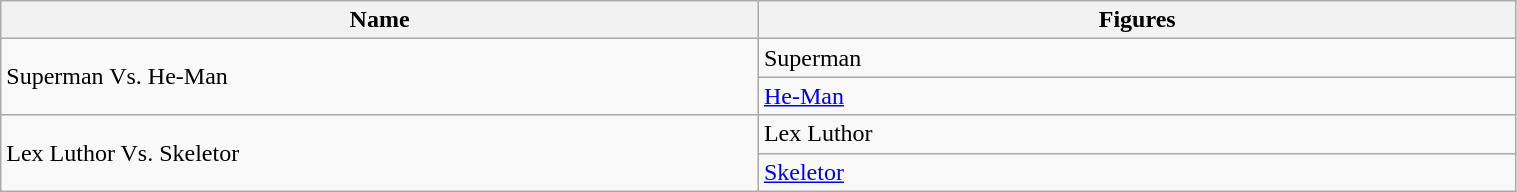<table class="wikitable" style="width:80%;">
<tr>
<th width=20%><strong>Name</strong></th>
<th width=20%><strong>Figures</strong></th>
</tr>
<tr>
<td rowspan=2>Superman Vs. He-Man</td>
<td>Superman</td>
</tr>
<tr>
<td><a href='#'>He-Man</a></td>
</tr>
<tr>
<td rowspan=2>Lex Luthor Vs. Skeletor</td>
<td>Lex Luthor</td>
</tr>
<tr>
<td><a href='#'>Skeletor</a></td>
</tr>
</table>
